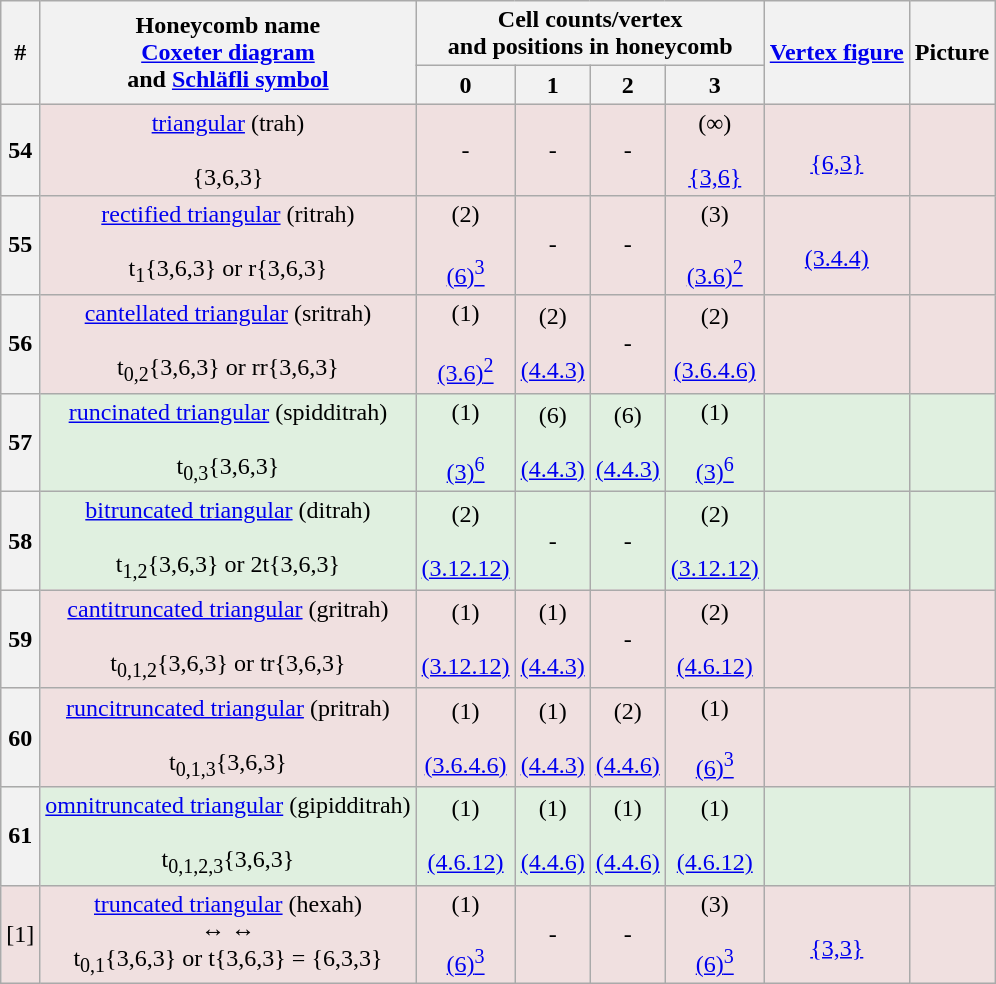<table class="wikitable">
<tr>
<th rowspan=2>#</th>
<th rowspan=2>Honeycomb name<br><a href='#'>Coxeter diagram</a><br>and <a href='#'>Schläfli symbol</a></th>
<th colspan=4>Cell counts/vertex<br>and positions in honeycomb</th>
<th rowspan=2><a href='#'>Vertex figure</a></th>
<th rowspan=2>Picture</th>
</tr>
<tr align=center>
<th>0<br></th>
<th>1<br></th>
<th>2<br></th>
<th>3<br></th>
</tr>
<tr align=center BGCOLOR="#f0e0e0">
<th>54</th>
<td><a href='#'>triangular</a> (trah)<br><br>{3,6,3}</td>
<td>-</td>
<td>-</td>
<td>-</td>
<td>(∞)<br><br><a href='#'>{3,6}</a></td>
<td> <br><a href='#'>{6,3}</a></td>
<td></td>
</tr>
<tr align=center BGCOLOR="#f0e0e0">
<th>55</th>
<td><a href='#'>rectified triangular</a> (ritrah)<br><br>t<sub>1</sub>{3,6,3} or r{3,6,3}</td>
<td>(2)<br><br><a href='#'>(6)<sup>3</sup></a></td>
<td>-</td>
<td>-</td>
<td>(3)<br><br><a href='#'>(3.6)<sup>2</sup></a></td>
<td><br><a href='#'>(3.4.4)</a></td>
<td></td>
</tr>
<tr align=center BGCOLOR="#f0e0e0">
<th>56</th>
<td><a href='#'>cantellated triangular</a> (sritrah)<br><br>t<sub>0,2</sub>{3,6,3} or rr{3,6,3}</td>
<td>(1)<br><br><a href='#'>(3.6)<sup>2</sup></a></td>
<td>(2)<br><br><a href='#'>(4.4.3)</a></td>
<td>-</td>
<td>(2)<br><br><a href='#'>(3.6.4.6)</a></td>
<td></td>
<td></td>
</tr>
<tr align=center BGCOLOR="#e0f0e0">
<th>57</th>
<td><a href='#'>runcinated triangular</a> (spidditrah)<br><br>t<sub>0,3</sub>{3,6,3}</td>
<td>(1)<br><br><a href='#'>(3)<sup>6</sup></a></td>
<td>(6)<br><br><a href='#'>(4.4.3)</a></td>
<td>(6)<br><br><a href='#'>(4.4.3)</a></td>
<td>(1)<br><br><a href='#'>(3)<sup>6</sup></a></td>
<td></td>
<td></td>
</tr>
<tr align=center BGCOLOR="#e0f0e0">
<th>58</th>
<td><a href='#'>bitruncated triangular</a> (ditrah)<br><br>t<sub>1,2</sub>{3,6,3} or 2t{3,6,3}</td>
<td>(2)<br><br><a href='#'>(3.12.12)</a></td>
<td>-</td>
<td>-</td>
<td>(2)<br><br><a href='#'>(3.12.12)</a></td>
<td></td>
<td></td>
</tr>
<tr align=center BGCOLOR="#f0e0e0">
<th>59</th>
<td><a href='#'>cantitruncated triangular</a> (gritrah)<br><br>t<sub>0,1,2</sub>{3,6,3} or tr{3,6,3}</td>
<td>(1)<br><br><a href='#'>(3.12.12)</a></td>
<td>(1)<br><br><a href='#'>(4.4.3)</a></td>
<td>-</td>
<td>(2)<br><br><a href='#'>(4.6.12)</a></td>
<td></td>
<td></td>
</tr>
<tr align=center BGCOLOR="#f0e0e0">
<th>60</th>
<td><a href='#'>runcitruncated triangular</a> (pritrah)<br><br>t<sub>0,1,3</sub>{3,6,3}</td>
<td>(1)<br><br><a href='#'>(3.6.4.6)</a></td>
<td>(1)<br><br><a href='#'>(4.4.3)</a></td>
<td>(2)<br><br><a href='#'>(4.4.6)</a></td>
<td>(1)<br><br><a href='#'>(6)<sup>3</sup></a></td>
<td></td>
<td></td>
</tr>
<tr align=center BGCOLOR="#e0f0e0">
<th>61</th>
<td><a href='#'>omnitruncated triangular</a> (gipidditrah)<br><br>t<sub>0,1,2,3</sub>{3,6,3}</td>
<td>(1)<br><br><a href='#'>(4.6.12)</a></td>
<td>(1)<br><br><a href='#'>(4.4.6)</a></td>
<td>(1)<br><br><a href='#'>(4.4.6)</a></td>
<td>(1)<br><br><a href='#'>(4.6.12)</a></td>
<td></td>
<td></td>
</tr>
<tr align=center BGCOLOR="#f0e0e0">
<td>[1]</td>
<td><a href='#'>truncated triangular</a> (hexah)<br> ↔  ↔ <br>t<sub>0,1</sub>{3,6,3} or t{3,6,3} = {6,3,3}</td>
<td>(1)<br><br><a href='#'>(6)<sup>3</sup></a></td>
<td>-</td>
<td>-</td>
<td>(3)<br><br><a href='#'>(6)<sup>3</sup></a></td>
<td> <br><a href='#'>{3,3}</a></td>
<td></td>
</tr>
</table>
